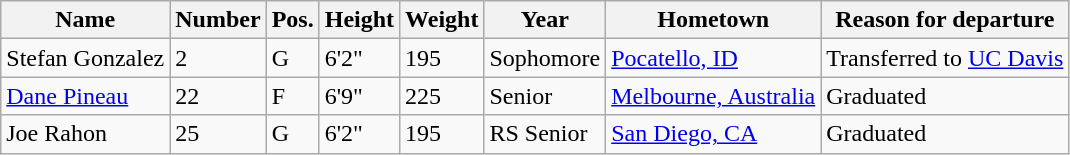<table class="wikitable sortable" border="1">
<tr>
<th>Name</th>
<th>Number</th>
<th>Pos.</th>
<th>Height</th>
<th>Weight</th>
<th>Year</th>
<th>Hometown</th>
<th class="unsortable">Reason for departure</th>
</tr>
<tr>
<td>Stefan Gonzalez</td>
<td>2</td>
<td>G</td>
<td>6'2"</td>
<td>195</td>
<td>Sophomore</td>
<td><a href='#'>Pocatello, ID</a></td>
<td>Transferred to <a href='#'>UC Davis</a></td>
</tr>
<tr>
<td><a href='#'>Dane Pineau</a></td>
<td>22</td>
<td>F</td>
<td>6'9"</td>
<td>225</td>
<td>Senior</td>
<td><a href='#'>Melbourne, Australia</a></td>
<td>Graduated</td>
</tr>
<tr>
<td>Joe Rahon</td>
<td>25</td>
<td>G</td>
<td>6'2"</td>
<td>195</td>
<td>RS Senior</td>
<td><a href='#'>San Diego, CA</a></td>
<td>Graduated</td>
</tr>
</table>
